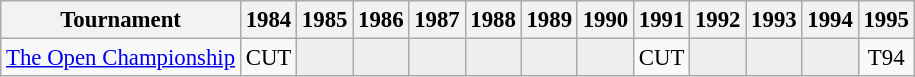<table class="wikitable" style="font-size:95%;text-align:center;">
<tr>
<th>Tournament</th>
<th>1984</th>
<th>1985</th>
<th>1986</th>
<th>1987</th>
<th>1988</th>
<th>1989</th>
<th>1990</th>
<th>1991</th>
<th>1992</th>
<th>1993</th>
<th>1994</th>
<th>1995</th>
</tr>
<tr>
<td align=left><a href='#'>The Open Championship</a></td>
<td>CUT</td>
<td style="background:#eeeeee;"></td>
<td style="background:#eeeeee;"></td>
<td style="background:#eeeeee;"></td>
<td style="background:#eeeeee;"></td>
<td style="background:#eeeeee;"></td>
<td style="background:#eeeeee;"></td>
<td>CUT</td>
<td style="background:#eeeeee;"></td>
<td style="background:#eeeeee;"></td>
<td style="background:#eeeeee;"></td>
<td>T94</td>
</tr>
</table>
